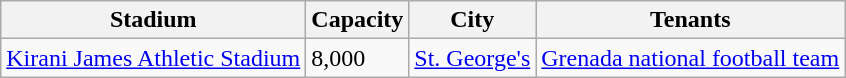<table class="wikitable sortable">
<tr>
<th>Stadium</th>
<th>Capacity</th>
<th>City</th>
<th>Tenants</th>
</tr>
<tr>
<td><a href='#'>Kirani James Athletic Stadium</a></td>
<td>8,000</td>
<td><a href='#'>St. George's</a></td>
<td><a href='#'>Grenada national football team</a></td>
</tr>
</table>
